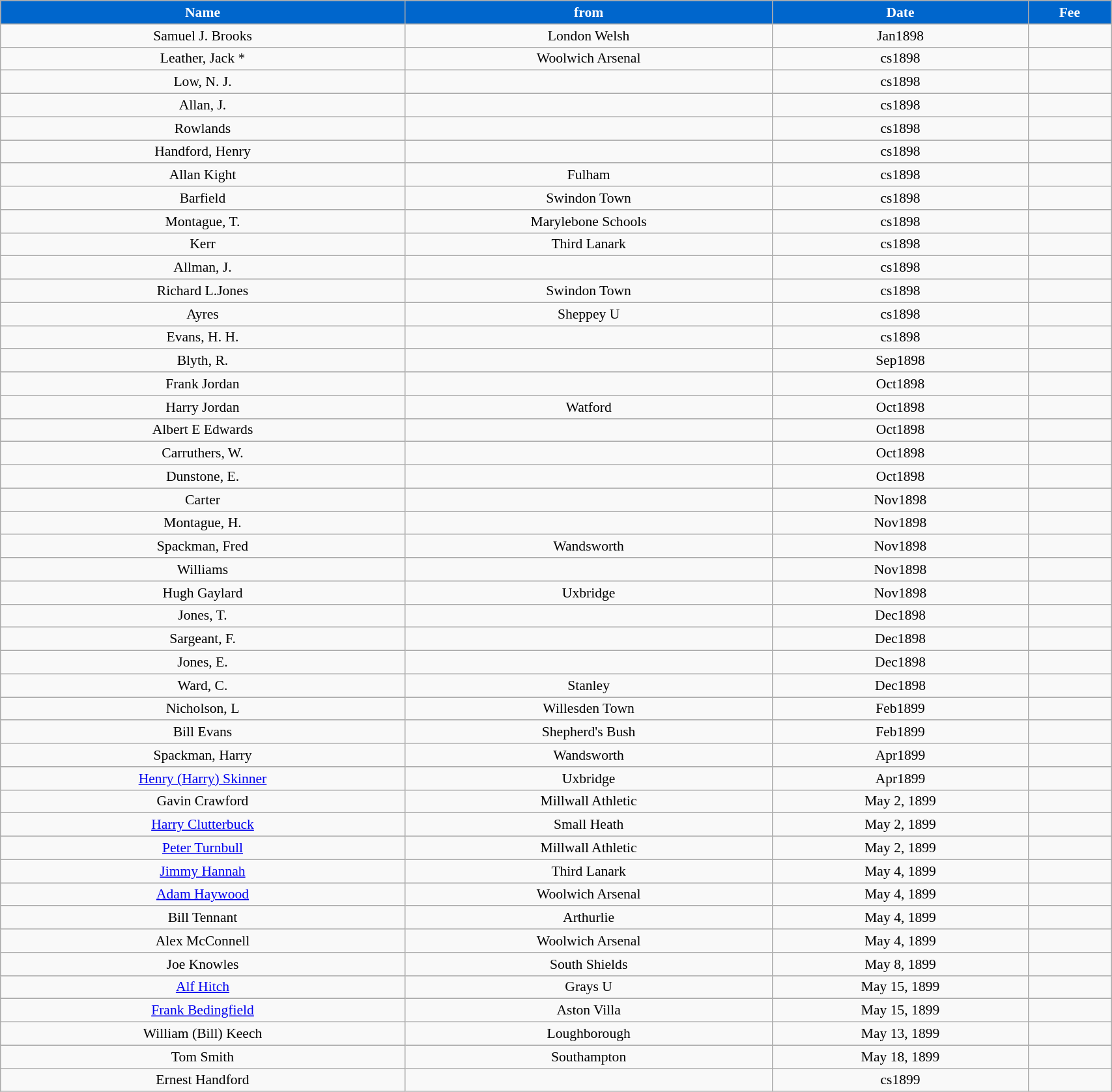<table class="wikitable" style="text-align:center; font-size:90%; width:90%;">
<tr>
<th style="background:#0066CC; color:#FFFFFF; text-align:center;"><strong>Name</strong></th>
<th style="background:#0066CC; color:#FFFFFF; text-align:center;">from</th>
<th style="background:#0066CC; color:#FFFFFF; text-align:center;">Date</th>
<th style="background:#0066CC; color:#FFFFFF; text-align:center;">Fee</th>
</tr>
<tr>
<td>Samuel J. Brooks</td>
<td>London Welsh</td>
<td>Jan1898</td>
<td></td>
</tr>
<tr>
<td>Leather, Jack *</td>
<td>Woolwich Arsenal</td>
<td>cs1898</td>
<td></td>
</tr>
<tr>
<td>Low, N. J.</td>
<td></td>
<td>cs1898</td>
<td></td>
</tr>
<tr>
<td>Allan, J.</td>
<td></td>
<td>cs1898</td>
<td></td>
</tr>
<tr>
<td>Rowlands</td>
<td></td>
<td>cs1898</td>
<td></td>
</tr>
<tr>
<td>Handford, Henry</td>
<td></td>
<td>cs1898</td>
<td></td>
</tr>
<tr>
<td>Allan Kight</td>
<td>Fulham</td>
<td>cs1898</td>
<td></td>
</tr>
<tr>
<td>Barfield</td>
<td>Swindon Town</td>
<td>cs1898</td>
<td></td>
</tr>
<tr>
<td>Montague, T.</td>
<td>Marylebone Schools</td>
<td>cs1898</td>
<td></td>
</tr>
<tr>
<td>Kerr</td>
<td>Third Lanark</td>
<td>cs1898</td>
<td></td>
</tr>
<tr>
<td>Allman, J.</td>
<td></td>
<td>cs1898</td>
<td></td>
</tr>
<tr>
<td>Richard L.Jones</td>
<td>Swindon Town</td>
<td>cs1898</td>
<td></td>
</tr>
<tr>
<td>Ayres</td>
<td>Sheppey U</td>
<td>cs1898</td>
<td></td>
</tr>
<tr>
<td>Evans, H. H.</td>
<td></td>
<td>cs1898</td>
<td></td>
</tr>
<tr>
<td>Blyth, R.</td>
<td></td>
<td>Sep1898</td>
<td></td>
</tr>
<tr>
<td>Frank Jordan</td>
<td></td>
<td>Oct1898</td>
<td></td>
</tr>
<tr>
<td>Harry Jordan</td>
<td>Watford</td>
<td>Oct1898</td>
<td></td>
</tr>
<tr>
<td>Albert E Edwards</td>
<td></td>
<td>Oct1898</td>
<td></td>
</tr>
<tr>
<td>Carruthers, W.</td>
<td></td>
<td>Oct1898</td>
<td></td>
</tr>
<tr>
<td>Dunstone, E.</td>
<td></td>
<td>Oct1898</td>
<td></td>
</tr>
<tr>
<td>Carter</td>
<td></td>
<td>Nov1898</td>
<td></td>
</tr>
<tr>
<td>Montague, H.</td>
<td></td>
<td>Nov1898</td>
<td></td>
</tr>
<tr>
<td>Spackman, Fred</td>
<td>Wandsworth</td>
<td>Nov1898</td>
<td></td>
</tr>
<tr>
<td>Williams</td>
<td></td>
<td>Nov1898</td>
<td></td>
</tr>
<tr>
<td>Hugh Gaylard</td>
<td>Uxbridge</td>
<td>Nov1898</td>
<td></td>
</tr>
<tr>
<td>Jones, T.</td>
<td></td>
<td>Dec1898</td>
<td></td>
</tr>
<tr>
<td>Sargeant, F.</td>
<td></td>
<td>Dec1898</td>
<td></td>
</tr>
<tr>
<td>Jones, E.</td>
<td></td>
<td>Dec1898</td>
<td></td>
</tr>
<tr>
<td>Ward, C.</td>
<td>Stanley</td>
<td>Dec1898</td>
<td></td>
</tr>
<tr>
<td>Nicholson, L</td>
<td>Willesden Town</td>
<td>Feb1899</td>
<td></td>
</tr>
<tr>
<td>Bill Evans</td>
<td>Shepherd's Bush</td>
<td>Feb1899</td>
<td></td>
</tr>
<tr>
<td>Spackman, Harry</td>
<td>Wandsworth</td>
<td>Apr1899</td>
<td></td>
</tr>
<tr>
<td><a href='#'>Henry (Harry) Skinner</a></td>
<td>Uxbridge</td>
<td>Apr1899</td>
<td></td>
</tr>
<tr>
<td>Gavin Crawford</td>
<td>Millwall Athletic</td>
<td>May 2, 1899</td>
<td></td>
</tr>
<tr>
<td><a href='#'>Harry Clutterbuck</a></td>
<td>Small Heath</td>
<td>May 2, 1899</td>
<td></td>
</tr>
<tr>
<td><a href='#'>Peter Turnbull</a></td>
<td>Millwall Athletic</td>
<td>May 2, 1899</td>
<td></td>
</tr>
<tr>
<td><a href='#'>Jimmy Hannah</a></td>
<td>Third Lanark</td>
<td>May 4, 1899</td>
<td></td>
</tr>
<tr>
<td><a href='#'>Adam Haywood</a></td>
<td>Woolwich Arsenal</td>
<td>May 4, 1899</td>
<td></td>
</tr>
<tr>
<td>Bill Tennant</td>
<td>Arthurlie</td>
<td>May 4, 1899</td>
<td></td>
</tr>
<tr>
<td>Alex McConnell</td>
<td>Woolwich Arsenal</td>
<td>May 4, 1899</td>
<td></td>
</tr>
<tr>
<td>Joe Knowles</td>
<td>South Shields</td>
<td>May 8, 1899</td>
<td></td>
</tr>
<tr>
<td><a href='#'>Alf Hitch</a></td>
<td>Grays U</td>
<td>May 15, 1899</td>
<td></td>
</tr>
<tr>
<td><a href='#'>Frank Bedingfield</a></td>
<td>Aston Villa</td>
<td>May 15, 1899</td>
<td></td>
</tr>
<tr>
<td>William (Bill) Keech</td>
<td>Loughborough</td>
<td>May 13, 1899</td>
<td></td>
</tr>
<tr>
<td>Tom Smith</td>
<td>Southampton</td>
<td>May 18, 1899</td>
<td></td>
</tr>
<tr>
<td>Ernest Handford</td>
<td></td>
<td>cs1899</td>
<td></td>
</tr>
</table>
